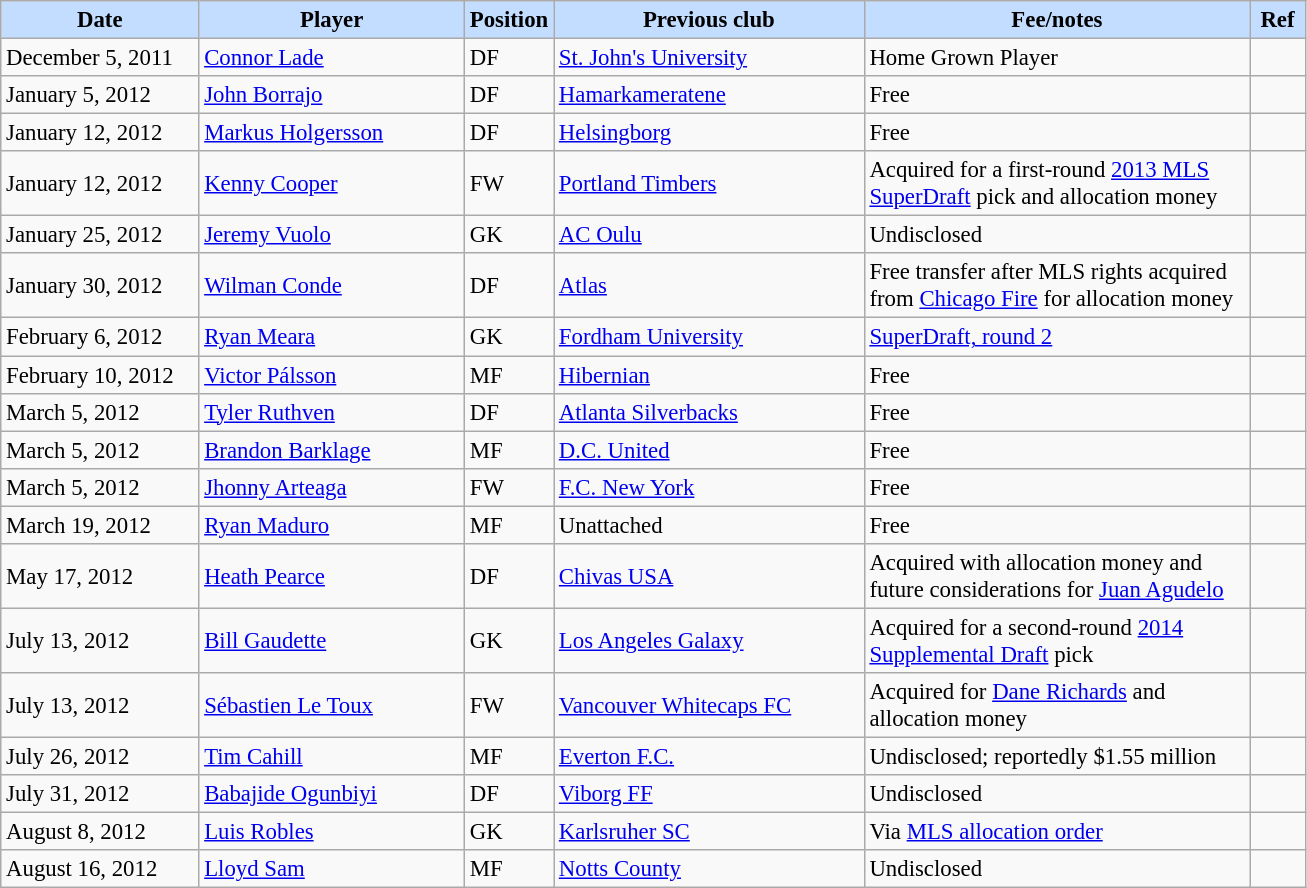<table class="wikitable" style="text-align:left; font-size:95%">
<tr>
<th style="background:#c2ddff; width:125px;">Date</th>
<th style="background:#c2ddff; width:170px;">Player</th>
<th style="background:#c2ddff; width:50px;">Position</th>
<th style="background:#c2ddff; width:200px;">Previous club</th>
<th style="background:#c2ddff; width:250px;">Fee/notes</th>
<th style="background:#c2ddff; width:30px;">Ref</th>
</tr>
<tr>
<td>December 5, 2011</td>
<td> <a href='#'>Connor Lade</a></td>
<td>DF</td>
<td> <a href='#'>St. John's University</a></td>
<td>Home Grown Player</td>
<td></td>
</tr>
<tr>
<td>January 5, 2012</td>
<td> <a href='#'>John Borrajo</a></td>
<td>DF</td>
<td> <a href='#'>Hamarkameratene</a></td>
<td>Free</td>
<td></td>
</tr>
<tr>
<td>January 12, 2012</td>
<td> <a href='#'>Markus Holgersson</a></td>
<td>DF</td>
<td> <a href='#'>Helsingborg</a></td>
<td>Free</td>
<td> </td>
</tr>
<tr>
<td>January 12, 2012</td>
<td> <a href='#'>Kenny Cooper</a></td>
<td>FW</td>
<td> <a href='#'>Portland Timbers</a></td>
<td>Acquired for a first-round <a href='#'>2013 MLS SuperDraft</a> pick and allocation money</td>
<td></td>
</tr>
<tr>
<td>January 25, 2012</td>
<td> <a href='#'>Jeremy Vuolo</a></td>
<td>GK</td>
<td> <a href='#'>AC Oulu</a></td>
<td>Undisclosed</td>
<td></td>
</tr>
<tr>
<td>January 30, 2012</td>
<td> <a href='#'>Wilman Conde</a></td>
<td>DF</td>
<td> <a href='#'>Atlas</a></td>
<td>Free transfer after MLS rights acquired from  <a href='#'>Chicago Fire</a> for allocation money</td>
<td></td>
</tr>
<tr>
<td>February 6, 2012</td>
<td> <a href='#'>Ryan Meara</a></td>
<td>GK</td>
<td> <a href='#'>Fordham University</a></td>
<td><a href='#'>SuperDraft, round 2</a></td>
<td></td>
</tr>
<tr>
<td>February 10, 2012</td>
<td> <a href='#'>Victor Pálsson</a></td>
<td>MF</td>
<td> <a href='#'>Hibernian</a></td>
<td>Free</td>
<td> </td>
</tr>
<tr>
<td>March 5, 2012</td>
<td> <a href='#'>Tyler Ruthven</a></td>
<td>DF</td>
<td> <a href='#'>Atlanta Silverbacks</a></td>
<td>Free</td>
<td></td>
</tr>
<tr>
<td>March 5, 2012</td>
<td> <a href='#'>Brandon Barklage</a></td>
<td>MF</td>
<td> <a href='#'>D.C. United</a></td>
<td>Free</td>
<td></td>
</tr>
<tr>
<td>March 5, 2012</td>
<td> <a href='#'>Jhonny Arteaga</a></td>
<td>FW</td>
<td> <a href='#'>F.C. New York</a></td>
<td>Free</td>
<td></td>
</tr>
<tr>
<td>March 19, 2012</td>
<td> <a href='#'>Ryan Maduro</a></td>
<td>MF</td>
<td>Unattached</td>
<td>Free</td>
<td></td>
</tr>
<tr>
<td>May 17, 2012</td>
<td> <a href='#'>Heath Pearce</a></td>
<td>DF</td>
<td> <a href='#'>Chivas USA</a></td>
<td>Acquired with allocation money and future considerations for <a href='#'>Juan Agudelo</a></td>
<td></td>
</tr>
<tr>
<td>July 13, 2012</td>
<td> <a href='#'>Bill Gaudette</a></td>
<td>GK</td>
<td> <a href='#'>Los Angeles Galaxy</a></td>
<td>Acquired for a second-round <a href='#'>2014 Supplemental Draft</a> pick</td>
<td></td>
</tr>
<tr>
<td>July 13, 2012</td>
<td> <a href='#'>Sébastien Le Toux</a></td>
<td>FW</td>
<td> <a href='#'>Vancouver Whitecaps FC</a></td>
<td>Acquired for <a href='#'>Dane Richards</a> and allocation money</td>
<td></td>
</tr>
<tr>
<td>July 26, 2012</td>
<td> <a href='#'>Tim Cahill</a></td>
<td>MF</td>
<td> <a href='#'>Everton F.C.</a></td>
<td>Undisclosed; reportedly $1.55 million</td>
<td> </td>
</tr>
<tr>
<td>July 31, 2012</td>
<td> <a href='#'>Babajide Ogunbiyi</a></td>
<td>DF</td>
<td> <a href='#'>Viborg FF</a></td>
<td>Undisclosed</td>
<td></td>
</tr>
<tr>
<td>August 8, 2012</td>
<td> <a href='#'>Luis Robles</a></td>
<td>GK</td>
<td> <a href='#'>Karlsruher SC</a></td>
<td>Via <a href='#'>MLS allocation order</a></td>
<td></td>
</tr>
<tr>
<td>August 16, 2012</td>
<td> <a href='#'>Lloyd Sam</a></td>
<td>MF</td>
<td> <a href='#'>Notts County</a></td>
<td>Undisclosed</td>
<td></td>
</tr>
</table>
